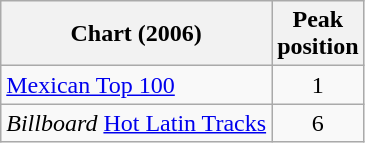<table class="wikitable">
<tr>
<th align="left">Chart (2006)</th>
<th align="left">Peak<br>position</th>
</tr>
<tr>
<td align="left"><a href='#'>Mexican Top 100</a></td>
<td align="center">1</td>
</tr>
<tr>
<td align="left"><em>Billboard</em> <a href='#'>Hot Latin Tracks</a></td>
<td align="center">6</td>
</tr>
</table>
